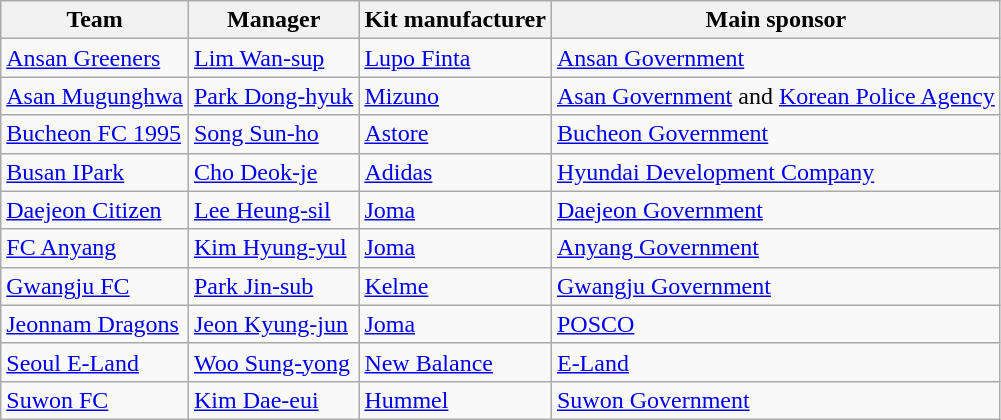<table class="wikitable sortable" style="text-align: left;">
<tr>
<th>Team</th>
<th>Manager</th>
<th>Kit manufacturer</th>
<th>Main sponsor</th>
</tr>
<tr>
<td><a href='#'>Ansan Greeners</a></td>
<td> <a href='#'>Lim Wan-sup</a></td>
<td><a href='#'>Lupo Finta</a></td>
<td><a href='#'>Ansan Government</a></td>
</tr>
<tr>
<td><a href='#'>Asan Mugunghwa</a></td>
<td> <a href='#'>Park Dong-hyuk</a></td>
<td><a href='#'>Mizuno</a></td>
<td><a href='#'>Asan Government</a> and <a href='#'>Korean Police Agency</a></td>
</tr>
<tr>
<td><a href='#'>Bucheon FC 1995</a></td>
<td> <a href='#'>Song Sun-ho</a></td>
<td><a href='#'>Astore</a></td>
<td><a href='#'>Bucheon Government</a></td>
</tr>
<tr>
<td><a href='#'>Busan IPark</a></td>
<td> <a href='#'>Cho Deok-je</a></td>
<td><a href='#'>Adidas</a></td>
<td><a href='#'>Hyundai Development Company</a></td>
</tr>
<tr>
<td><a href='#'>Daejeon Citizen</a></td>
<td> <a href='#'>Lee Heung-sil</a></td>
<td><a href='#'>Joma</a></td>
<td><a href='#'>Daejeon Government</a></td>
</tr>
<tr>
<td><a href='#'>FC Anyang</a></td>
<td> <a href='#'>Kim Hyung-yul</a></td>
<td><a href='#'>Joma</a></td>
<td><a href='#'>Anyang Government</a></td>
</tr>
<tr>
<td><a href='#'>Gwangju FC</a></td>
<td> <a href='#'>Park Jin-sub</a></td>
<td><a href='#'>Kelme</a></td>
<td><a href='#'>Gwangju Government</a></td>
</tr>
<tr>
<td><a href='#'>Jeonnam Dragons</a></td>
<td> <a href='#'>Jeon Kyung-jun</a></td>
<td><a href='#'>Joma</a></td>
<td><a href='#'>POSCO</a></td>
</tr>
<tr>
<td><a href='#'>Seoul E-Land</a></td>
<td> <a href='#'>Woo Sung-yong</a></td>
<td><a href='#'>New Balance</a></td>
<td><a href='#'>E-Land</a></td>
</tr>
<tr>
<td><a href='#'>Suwon FC</a></td>
<td> <a href='#'>Kim Dae-eui</a></td>
<td><a href='#'>Hummel</a></td>
<td><a href='#'>Suwon Government</a></td>
</tr>
</table>
